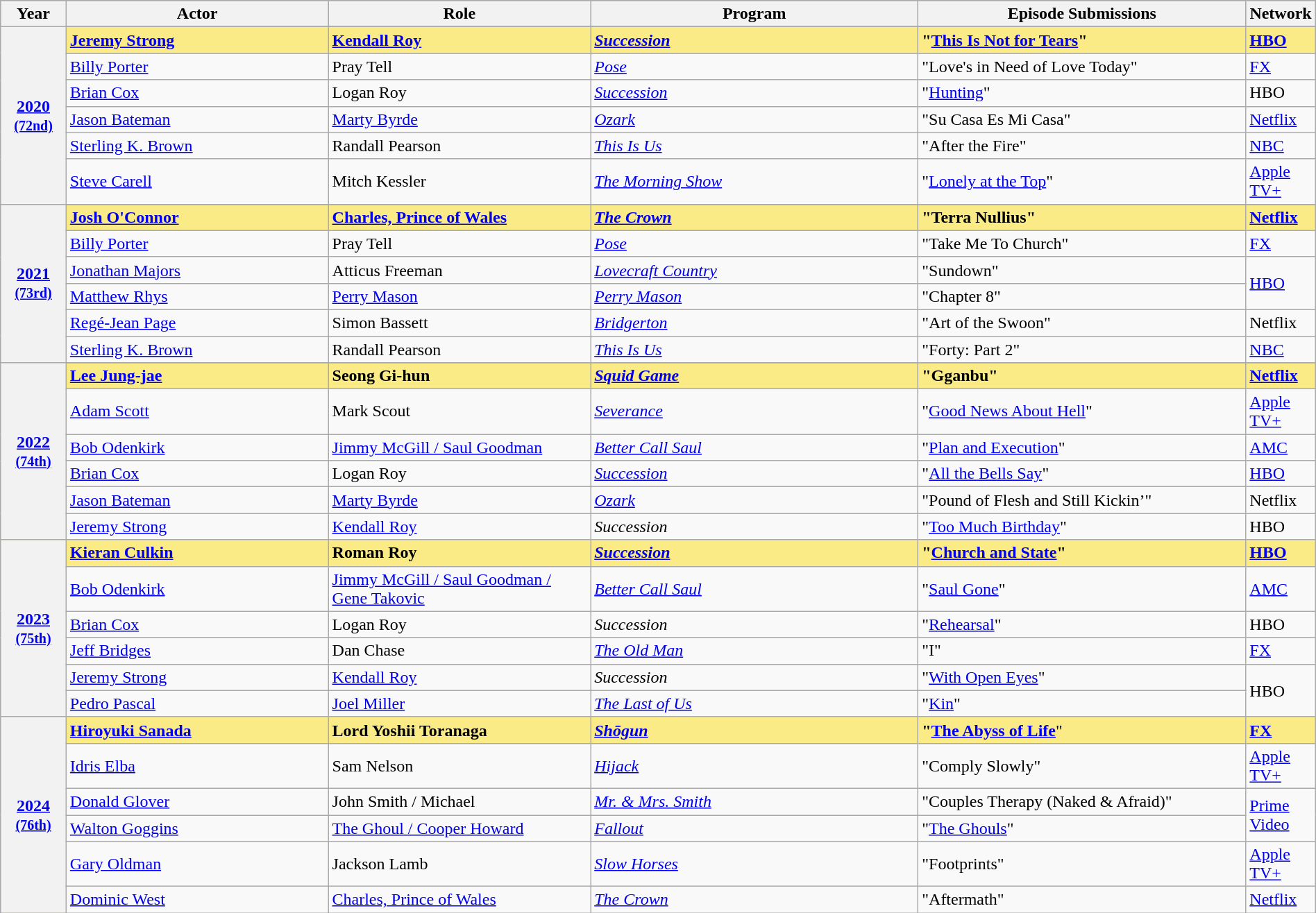<table class="wikitable" style="width:100%">
<tr bgcolor="#bebebe">
<th width="5%">Year</th>
<th width="20%">Actor</th>
<th width="20%">Role</th>
<th width="25%">Program</th>
<th width="25%">Episode Submissions</th>
<th width="5%">Network</th>
</tr>
<tr>
<th rowspan="7" style="text-align:center"><a href='#'>2020</a><br><small><a href='#'>(72nd)</a></small><br></th>
</tr>
<tr style="background:#FAEB86">
<td><strong><a href='#'>Jeremy Strong</a></strong></td>
<td><strong><a href='#'>Kendall Roy</a></strong></td>
<td><strong><em><a href='#'>Succession</a></em></strong></td>
<td><strong>"<a href='#'>This Is Not for Tears</a>"</strong></td>
<td><strong><a href='#'>HBO</a></strong></td>
</tr>
<tr>
<td><a href='#'>Billy Porter</a></td>
<td>Pray Tell</td>
<td><em><a href='#'>Pose</a></em></td>
<td>"Love's in Need of Love Today"</td>
<td><a href='#'>FX</a></td>
</tr>
<tr>
<td><a href='#'>Brian Cox</a></td>
<td>Logan Roy</td>
<td><em><a href='#'>Succession</a></em></td>
<td>"<a href='#'>Hunting</a>"</td>
<td>HBO</td>
</tr>
<tr>
<td><a href='#'>Jason Bateman</a></td>
<td><a href='#'>Marty Byrde</a></td>
<td><em><a href='#'>Ozark</a></em></td>
<td>"Su Casa Es Mi Casa"</td>
<td><a href='#'>Netflix</a></td>
</tr>
<tr>
<td><a href='#'>Sterling K. Brown</a></td>
<td>Randall Pearson</td>
<td><em><a href='#'>This Is Us</a></em></td>
<td>"After the Fire"</td>
<td><a href='#'>NBC</a></td>
</tr>
<tr>
<td><a href='#'>Steve Carell</a></td>
<td>Mitch Kessler</td>
<td><em><a href='#'>The Morning Show</a></em></td>
<td>"<a href='#'>Lonely at the Top</a>"</td>
<td><a href='#'>Apple TV+</a></td>
</tr>
<tr>
<th rowspan="7" style="text-align:center"><a href='#'>2021</a><br><small><a href='#'>(73rd)</a></small><br></th>
</tr>
<tr style="background:#FAEB86">
<td><strong><a href='#'>Josh O'Connor</a></strong></td>
<td><strong><a href='#'>Charles, Prince of Wales</a></strong></td>
<td><strong><em><a href='#'>The Crown</a></em></strong></td>
<td><strong>"Terra Nullius"</strong></td>
<td><strong><a href='#'>Netflix</a></strong></td>
</tr>
<tr>
<td><a href='#'>Billy Porter</a></td>
<td>Pray Tell</td>
<td><em><a href='#'>Pose</a></em></td>
<td>"Take Me To Church"</td>
<td><a href='#'>FX</a></td>
</tr>
<tr>
<td><a href='#'>Jonathan Majors</a></td>
<td>Atticus Freeman</td>
<td><em><a href='#'>Lovecraft Country</a></em></td>
<td>"Sundown"</td>
<td rowspan="2"><a href='#'>HBO</a></td>
</tr>
<tr>
<td><a href='#'>Matthew Rhys</a></td>
<td><a href='#'>Perry Mason</a></td>
<td><em><a href='#'>Perry Mason</a></em></td>
<td>"Chapter 8"</td>
</tr>
<tr>
<td><a href='#'>Regé-Jean Page</a></td>
<td>Simon Bassett</td>
<td><em><a href='#'>Bridgerton</a></em></td>
<td>"Art of the Swoon"</td>
<td>Netflix</td>
</tr>
<tr>
<td><a href='#'>Sterling K. Brown</a></td>
<td>Randall Pearson</td>
<td><em><a href='#'>This Is Us</a></em></td>
<td>"Forty: Part 2"</td>
<td><a href='#'>NBC</a></td>
</tr>
<tr>
<th rowspan="7" style="text-align:center"><a href='#'>2022</a><br><small><a href='#'>(74th)</a></small><br></th>
</tr>
<tr style="background:#FAEB86">
<td><strong><a href='#'>Lee Jung-jae</a></strong></td>
<td><strong>Seong Gi-hun</strong></td>
<td><strong><em><a href='#'>Squid Game</a></em></strong></td>
<td><strong>"Gganbu"</strong></td>
<td><strong><a href='#'>Netflix</a></strong></td>
</tr>
<tr>
<td><a href='#'>Adam Scott</a></td>
<td>Mark Scout</td>
<td><em><a href='#'>Severance</a></em></td>
<td>"<a href='#'>Good News About Hell</a>"</td>
<td><a href='#'>Apple TV+</a></td>
</tr>
<tr>
<td><a href='#'>Bob Odenkirk</a></td>
<td><a href='#'>Jimmy McGill / Saul Goodman</a></td>
<td><em><a href='#'>Better Call Saul</a></em></td>
<td>"<a href='#'>Plan and Execution</a>"</td>
<td><a href='#'>AMC</a></td>
</tr>
<tr>
<td><a href='#'>Brian Cox</a></td>
<td>Logan Roy</td>
<td><em><a href='#'>Succession</a></em></td>
<td>"<a href='#'>All the Bells Say</a>"</td>
<td><a href='#'>HBO</a></td>
</tr>
<tr>
<td><a href='#'>Jason Bateman</a></td>
<td><a href='#'>Marty Byrde</a></td>
<td><em><a href='#'>Ozark</a></em></td>
<td>"Pound of Flesh and Still Kickin’"</td>
<td>Netflix</td>
</tr>
<tr>
<td><a href='#'>Jeremy Strong</a></td>
<td><a href='#'>Kendall Roy</a></td>
<td><em>Succession</em></td>
<td>"<a href='#'>Too Much Birthday</a>"</td>
<td>HBO</td>
</tr>
<tr style="background:#FAEB86">
<th rowspan="6"><a href='#'>2023</a><br><small><a href='#'>(75th)</a></small><br></th>
<td><strong><a href='#'>Kieran Culkin</a></strong></td>
<td><strong>Roman Roy</strong></td>
<td><strong><em><a href='#'>Succession</a></em></strong></td>
<td><strong>"<a href='#'>Church and State</a>"</strong></td>
<td><strong><a href='#'>HBO</a></strong></td>
</tr>
<tr>
<td><a href='#'>Bob Odenkirk</a></td>
<td><a href='#'>Jimmy McGill / Saul Goodman / Gene Takovic</a></td>
<td><em><a href='#'>Better Call Saul</a></em></td>
<td>"<a href='#'>Saul Gone</a>"</td>
<td><a href='#'>AMC</a></td>
</tr>
<tr>
<td><a href='#'>Brian Cox</a></td>
<td>Logan Roy</td>
<td><em>Succession</em></td>
<td>"<a href='#'>Rehearsal</a>"</td>
<td>HBO</td>
</tr>
<tr>
<td><a href='#'>Jeff Bridges</a></td>
<td>Dan Chase</td>
<td><em><a href='#'>The Old Man</a></em></td>
<td>"I"</td>
<td><a href='#'>FX</a></td>
</tr>
<tr>
<td><a href='#'>Jeremy Strong</a></td>
<td><a href='#'>Kendall Roy</a></td>
<td><em>Succession</em></td>
<td>"<a href='#'>With Open Eyes</a>"</td>
<td rowspan="2">HBO</td>
</tr>
<tr>
<td><a href='#'>Pedro Pascal</a></td>
<td><a href='#'>Joel Miller</a></td>
<td><em><a href='#'>The Last of Us</a></em></td>
<td>"<a href='#'>Kin</a>"</td>
</tr>
<tr style="background:#FAEB86">
<th rowspan="6"><a href='#'>2024</a><br><small><a href='#'>(76th)</a></small><br></th>
<td><strong><a href='#'>Hiroyuki Sanada</a></strong></td>
<td><strong>Lord Yoshii Toranaga</strong></td>
<td><strong><em><a href='#'>Shōgun</a></em></strong></td>
<td><strong>"<a href='#'>The Abyss of Life</a></strong>"</td>
<td><strong><a href='#'>FX</a></strong></td>
</tr>
<tr>
<td><a href='#'>Idris Elba</a></td>
<td>Sam Nelson</td>
<td><em><a href='#'>Hijack</a></em></td>
<td>"Comply Slowly"</td>
<td><a href='#'>Apple TV+</a></td>
</tr>
<tr>
<td><a href='#'>Donald Glover</a></td>
<td>John Smith / Michael</td>
<td><em><a href='#'>Mr. & Mrs. Smith</a></em></td>
<td>"Couples Therapy (Naked & Afraid)"</td>
<td rowspan="2"><a href='#'>Prime Video</a></td>
</tr>
<tr>
<td><a href='#'>Walton Goggins</a></td>
<td><a href='#'>The Ghoul / Cooper Howard</a></td>
<td><em><a href='#'>Fallout</a></em></td>
<td>"<a href='#'>The Ghouls</a>"</td>
</tr>
<tr>
<td><a href='#'>Gary Oldman</a></td>
<td>Jackson Lamb</td>
<td><em><a href='#'>Slow Horses</a></em></td>
<td>"Footprints"</td>
<td><a href='#'>Apple TV+</a></td>
</tr>
<tr>
<td><a href='#'>Dominic West</a></td>
<td><a href='#'>Charles, Prince of Wales</a></td>
<td><em><a href='#'>The Crown</a></em></td>
<td>"Aftermath"</td>
<td><a href='#'>Netflix</a></td>
</tr>
</table>
